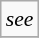<table class="wikitable floatright" style="font-size: 0.9em;">
<tr>
<td><em>see </em></td>
</tr>
<tr>
</tr>
</table>
